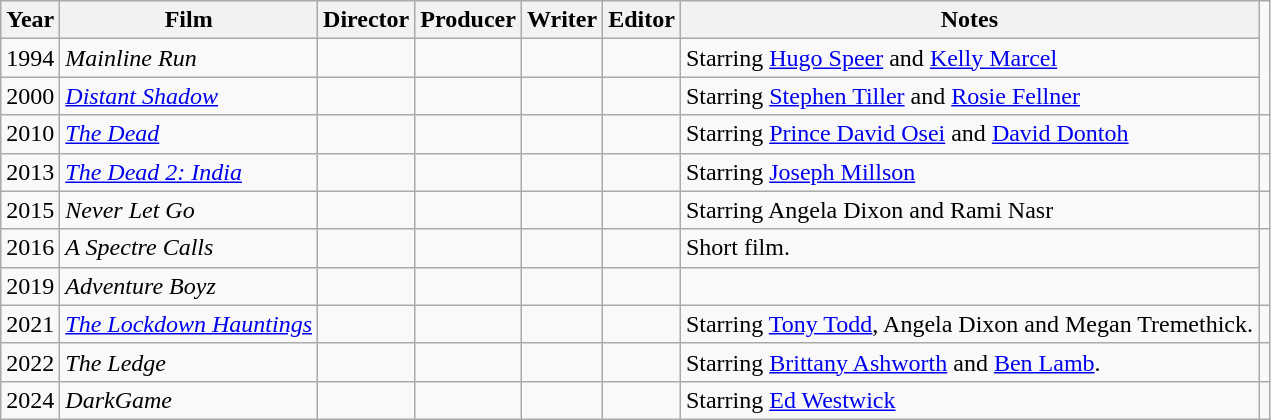<table class="wikitable">
<tr>
<th>Year</th>
<th>Film</th>
<th>Director</th>
<th>Producer</th>
<th>Writer</th>
<th>Editor</th>
<th>Notes</th>
</tr>
<tr>
<td>1994</td>
<td><em>Mainline Run</em></td>
<td></td>
<td></td>
<td></td>
<td></td>
<td>Starring <a href='#'>Hugo Speer</a> and <a href='#'>Kelly Marcel</a></td>
</tr>
<tr>
<td>2000</td>
<td><em><a href='#'>Distant Shadow</a></em></td>
<td></td>
<td></td>
<td></td>
<td></td>
<td>Starring <a href='#'>Stephen Tiller</a> and <a href='#'>Rosie Fellner</a></td>
</tr>
<tr>
<td>2010</td>
<td><em><a href='#'>The Dead</a></em></td>
<td></td>
<td></td>
<td></td>
<td></td>
<td>Starring <a href='#'>Prince David Osei</a> and <a href='#'>David Dontoh</a></td>
<td></td>
</tr>
<tr>
<td>2013</td>
<td><em><a href='#'>The Dead 2: India</a></em></td>
<td></td>
<td></td>
<td></td>
<td></td>
<td>Starring <a href='#'>Joseph Millson</a></td>
<td></td>
</tr>
<tr>
<td>2015</td>
<td><em>Never Let Go</em></td>
<td></td>
<td></td>
<td></td>
<td></td>
<td>Starring Angela Dixon and Rami Nasr</td>
<td></td>
</tr>
<tr>
<td>2016</td>
<td><em>A Spectre Calls</em></td>
<td></td>
<td></td>
<td></td>
<td></td>
<td>Short film.</td>
</tr>
<tr>
<td>2019</td>
<td><em>Adventure Boyz</em></td>
<td></td>
<td></td>
<td></td>
<td></td>
<td></td>
</tr>
<tr>
<td>2021</td>
<td><em><a href='#'>The Lockdown Hauntings</a></em></td>
<td></td>
<td></td>
<td></td>
<td></td>
<td>Starring <a href='#'>Tony Todd</a>, Angela Dixon and Megan Tremethick.</td>
<td></td>
</tr>
<tr>
<td>2022</td>
<td><em>The Ledge</em></td>
<td></td>
<td></td>
<td></td>
<td></td>
<td>Starring <a href='#'>Brittany Ashworth</a> and <a href='#'>Ben Lamb</a>.</td>
<td></td>
</tr>
<tr>
<td>2024</td>
<td><em>DarkGame</em></td>
<td></td>
<td></td>
<td></td>
<td></td>
<td>Starring <a href='#'>Ed Westwick</a></td>
</tr>
</table>
